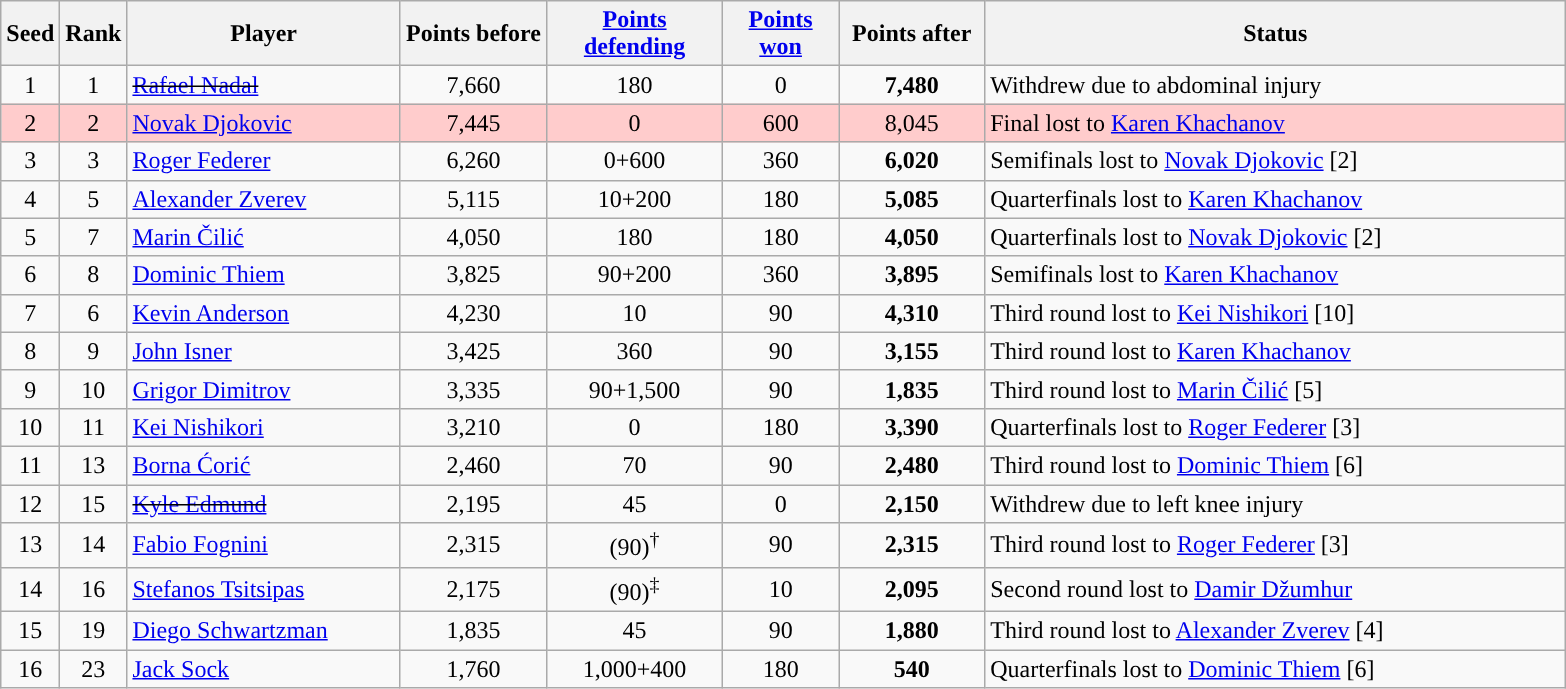<table class="wikitable sortable">
<tr>
<th style="width:30px;">Seed</th>
<th style="width:30px;">Rank</th>
<th style="width:175px;">Player</th>
<th style="width:90px;">Points before</th>
<th style="width:110px;"><a href='#'>Points defending</a></th>
<th style="width:70px;"><a href='#'>Points won</a></th>
<th style="width:90px;">Points after</th>
<th style="width:380px;">Status</th>
</tr>
<tr>
<td style="text-align:center;">1</td>
<td style="text-align:center;">1</td>
<td> <s><a href='#'>Rafael Nadal</a></s></td>
<td style="text-align:center;">7,660</td>
<td style="text-align:center;">180</td>
<td style="text-align:center;">0</td>
<td style="text-align:center;"><strong>7,480</strong></td>
<td>Withdrew due to abdominal injury</td>
</tr>
<tr style="background:#fcc;">
<td style="text-align:center;">2</td>
<td style="text-align:center;">2</td>
<td> <a href='#'>Novak Djokovic</a></td>
<td style="text-align:center;">7,445</td>
<td style="text-align:center;">0</td>
<td style="text-align:center;">600</td>
<td style="text-align:center;">8,045</td>
<td>Final lost to  <a href='#'>Karen Khachanov</a></td>
</tr>
<tr>
<td style="text-align:center;">3</td>
<td style="text-align:center;">3</td>
<td> <a href='#'>Roger Federer</a></td>
<td style="text-align:center;">6,260</td>
<td style="text-align:center;">0+600</td>
<td style="text-align:center;">360</td>
<td style="text-align:center;"><strong>6,020</strong></td>
<td>Semifinals lost to  <a href='#'>Novak Djokovic</a> [2]</td>
</tr>
<tr>
<td style="text-align:center;">4</td>
<td style="text-align:center;">5</td>
<td> <a href='#'>Alexander Zverev</a></td>
<td style="text-align:center;">5,115</td>
<td style="text-align:center;">10+200</td>
<td style="text-align:center;">180</td>
<td style="text-align:center;"><strong>5,085</strong></td>
<td>Quarterfinals lost to  <a href='#'>Karen Khachanov</a></td>
</tr>
<tr>
<td style="text-align:center;">5</td>
<td style="text-align:center;">7</td>
<td> <a href='#'>Marin Čilić</a></td>
<td style="text-align:center;">4,050</td>
<td style="text-align:center;">180</td>
<td style="text-align:center;">180</td>
<td style="text-align:center;"><strong>4,050</strong></td>
<td>Quarterfinals lost to  <a href='#'>Novak Djokovic</a> [2]</td>
</tr>
<tr>
<td style="text-align:center;">6</td>
<td style="text-align:center;">8</td>
<td> <a href='#'>Dominic Thiem</a></td>
<td style="text-align:center;">3,825</td>
<td style="text-align:center;">90+200</td>
<td style="text-align:center;">360</td>
<td style="text-align:center;"><strong>3,895</strong></td>
<td>Semifinals lost to  <a href='#'>Karen Khachanov</a></td>
</tr>
<tr>
<td style="text-align:center;">7</td>
<td style="text-align:center;">6</td>
<td> <a href='#'>Kevin Anderson</a></td>
<td style="text-align:center;">4,230</td>
<td style="text-align:center;">10</td>
<td style="text-align:center;">90</td>
<td style="text-align:center;"><strong>4,310</strong></td>
<td>Third round lost to  <a href='#'>Kei Nishikori</a> [10]</td>
</tr>
<tr>
<td style="text-align:center;">8</td>
<td style="text-align:center;">9</td>
<td> <a href='#'>John Isner</a></td>
<td style="text-align:center;">3,425</td>
<td style="text-align:center;">360</td>
<td style="text-align:center;">90</td>
<td style="text-align:center;"><strong>3,155</strong></td>
<td>Third round lost to  <a href='#'>Karen Khachanov</a></td>
</tr>
<tr>
<td style="text-align:center;">9</td>
<td style="text-align:center;">10</td>
<td> <a href='#'>Grigor Dimitrov</a></td>
<td style="text-align:center;">3,335</td>
<td style="text-align:center;">90+1,500</td>
<td style="text-align:center;">90</td>
<td style="text-align:center;"><strong>1,835</strong></td>
<td>Third round lost to  <a href='#'>Marin Čilić</a> [5]</td>
</tr>
<tr>
<td style="text-align:center;">10</td>
<td style="text-align:center;">11</td>
<td> <a href='#'>Kei Nishikori</a></td>
<td style="text-align:center;">3,210</td>
<td style="text-align:center;">0</td>
<td style="text-align:center;">180</td>
<td style="text-align:center;"><strong>3,390</strong></td>
<td>Quarterfinals lost to  <a href='#'>Roger Federer</a> [3]</td>
</tr>
<tr>
<td style="text-align:center;">11</td>
<td style="text-align:center;">13</td>
<td> <a href='#'>Borna Ćorić</a></td>
<td style="text-align:center;">2,460</td>
<td style="text-align:center;">70</td>
<td style="text-align:center;">90</td>
<td style="text-align:center;"><strong>2,480</strong></td>
<td>Third round lost to  <a href='#'>Dominic Thiem</a> [6]</td>
</tr>
<tr>
<td style="text-align:center;">12</td>
<td style="text-align:center;">15</td>
<td> <s><a href='#'>Kyle Edmund</a></s></td>
<td style="text-align:center;">2,195</td>
<td style="text-align:center;">45</td>
<td style="text-align:center;">0</td>
<td style="text-align:center;"><strong>2,150</strong></td>
<td>Withdrew due to left knee injury</td>
</tr>
<tr>
<td style="text-align:center;">13</td>
<td style="text-align:center;">14</td>
<td> <a href='#'>Fabio Fognini</a></td>
<td style="text-align:center;">2,315</td>
<td style="text-align:center;">(90)<sup>†</sup></td>
<td style="text-align:center;">90</td>
<td style="text-align:center;"><strong>2,315</strong></td>
<td>Third round lost to  <a href='#'>Roger Federer</a> [3]</td>
</tr>
<tr>
<td style="text-align:center;">14</td>
<td style="text-align:center;">16</td>
<td> <a href='#'>Stefanos Tsitsipas</a></td>
<td style="text-align:center;">2,175</td>
<td style="text-align:center;">(90)<sup>‡</sup></td>
<td style="text-align:center;">10</td>
<td style="text-align:center;"><strong>2,095</strong></td>
<td>Second round lost to  <a href='#'>Damir Džumhur</a></td>
</tr>
<tr>
<td style="text-align:center;">15</td>
<td style="text-align:center;">19</td>
<td> <a href='#'>Diego Schwartzman</a></td>
<td style="text-align:center;">1,835</td>
<td style="text-align:center;">45</td>
<td style="text-align:center;">90</td>
<td style="text-align:center;"><strong>1,880</strong></td>
<td>Third round lost to  <a href='#'>Alexander Zverev</a> [4]</td>
</tr>
<tr>
<td style="text-align:center;">16</td>
<td style="text-align:center;">23</td>
<td> <a href='#'>Jack Sock</a></td>
<td style="text-align:center;">1,760</td>
<td style="text-align:center;">1,000+400</td>
<td style="text-align:center;">180</td>
<td style="text-align:center;"><strong>540</strong></td>
<td>Quarterfinals lost to  <a href='#'>Dominic Thiem</a> [6]</td>
</tr>
</table>
